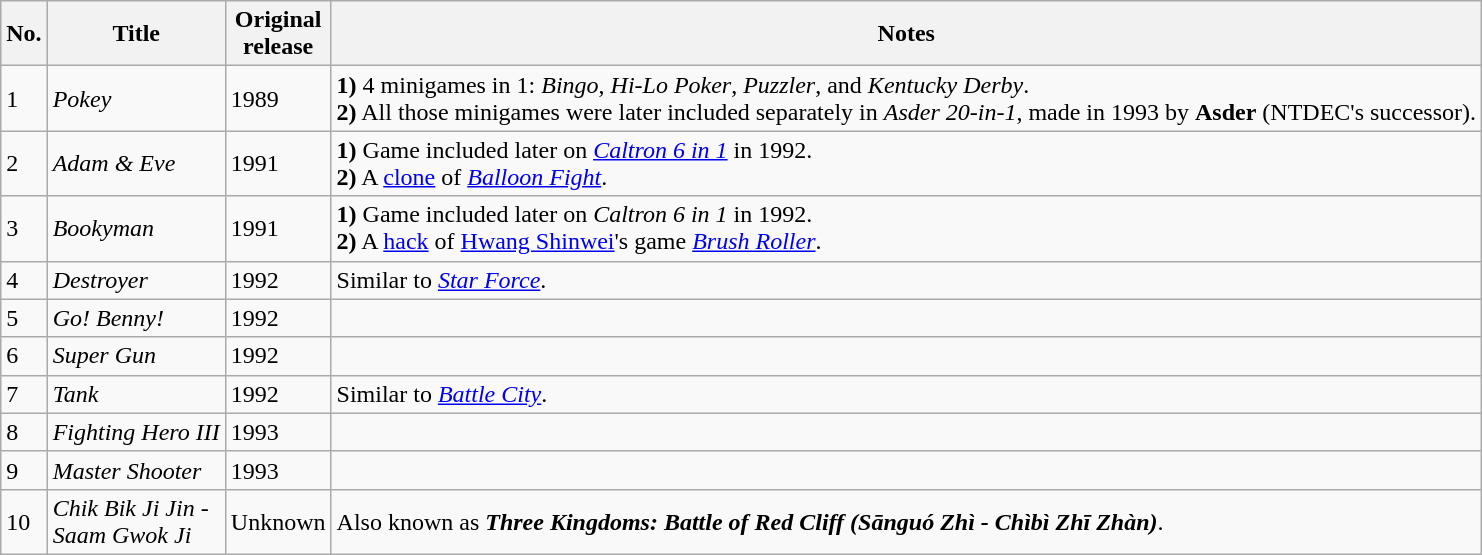<table class="wikitable sortable" border="1">
<tr>
<th scope="col">No.</th>
<th scope="col">Title</th>
<th scope="col">Original<br>release</th>
<th scope="col">Notes</th>
</tr>
<tr>
<td>1</td>
<td><em>Pokey</em></td>
<td>1989</td>
<td><strong>1)</strong> 4 minigames in 1: <em>Bingo</em>, <em>Hi-Lo Poker</em>, <em>Puzzler</em>, and <em>Kentucky Derby</em>.<br><strong>2)</strong> All those minigames were later included separately in <em>Asder 20-in-1</em>, made in 1993 by <strong>Asder</strong> (NTDEC's successor).</td>
</tr>
<tr>
<td>2</td>
<td><em>Adam & Eve</em></td>
<td>1991</td>
<td><strong>1)</strong> Game included later on <em><a href='#'>Caltron 6 in 1</a></em> in 1992.<br><strong>2)</strong> A <a href='#'>clone</a> of <em><a href='#'>Balloon Fight</a></em>.</td>
</tr>
<tr>
<td>3</td>
<td><em>Bookyman</em></td>
<td>1991</td>
<td><strong>1)</strong> Game included later on <em>Caltron 6 in 1</em> in 1992.<br><strong>2)</strong> A <a href='#'>hack</a> of <a href='#'>Hwang Shinwei</a>'s game <em><a href='#'>Brush Roller</a></em>.</td>
</tr>
<tr>
<td>4</td>
<td><em>Destroyer</em></td>
<td>1992</td>
<td>Similar to <em><a href='#'>Star Force</a></em>.</td>
</tr>
<tr>
<td>5</td>
<td><em>Go! Benny!</em></td>
<td>1992</td>
<td></td>
</tr>
<tr>
<td>6</td>
<td><em>Super Gun</em></td>
<td>1992</td>
<td></td>
</tr>
<tr>
<td>7</td>
<td><em>Tank</em></td>
<td>1992</td>
<td>Similar to <em><a href='#'>Battle City</a></em>.</td>
</tr>
<tr>
<td>8</td>
<td><em>Fighting Hero III</em></td>
<td>1993</td>
<td></td>
</tr>
<tr>
<td>9</td>
<td><em>Master Shooter</em></td>
<td>1993</td>
<td></td>
</tr>
<tr>
<td>10</td>
<td><em>Chik Bik Ji Jin -<br>Saam Gwok Ji</em></td>
<td>Unknown</td>
<td>Also known as <strong><em>Three Kingdoms: Battle of Red Cliff (Sānguó Zhì - Chìbì Zhī Zhàn)</em></strong>.</td>
</tr>
</table>
